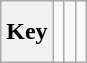<table class="wikitable" style="height:2.6em">
<tr>
<th>Key</th>
<td> </td>
<td></td>
<td></td>
</tr>
</table>
